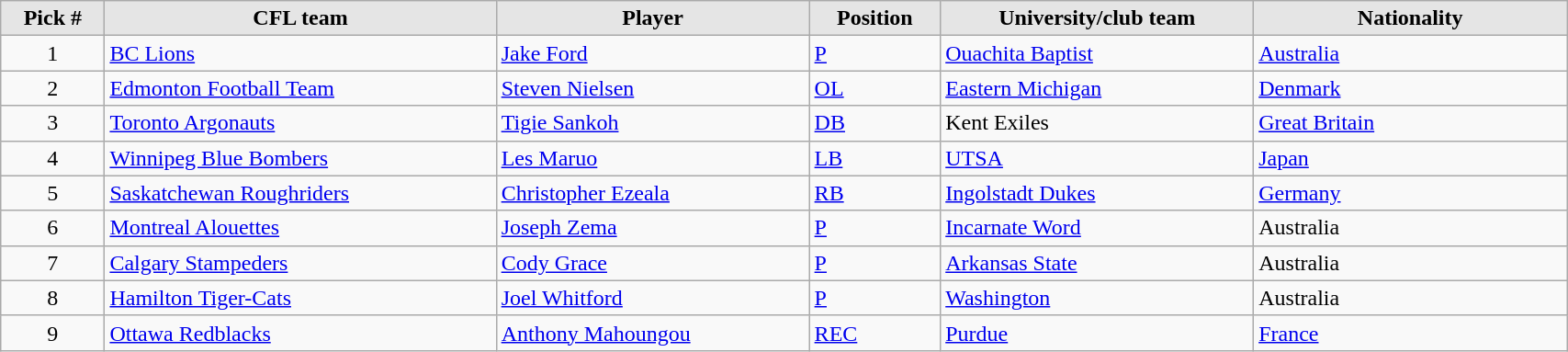<table class="wikitable" style="width: 90%">
<tr>
<th style="background:#E5E5E5;">Pick #</th>
<th width=25% style="background:#E5E5E5;">CFL team</th>
<th width=20% style="background:#E5E5E5;">Player</th>
<th style="background:#E5E5E5;">Position</th>
<th width=20% style="background:#E5E5E5;">University/club team</th>
<th width=20% style="background:#E5E5E5;">Nationality</th>
</tr>
<tr>
<td align=center>1</td>
<td><a href='#'>BC Lions</a></td>
<td><a href='#'>Jake Ford</a></td>
<td><a href='#'>P</a></td>
<td><a href='#'>Ouachita Baptist</a></td>
<td> <a href='#'>Australia</a></td>
</tr>
<tr>
<td align=center>2</td>
<td><a href='#'>Edmonton Football Team</a></td>
<td><a href='#'>Steven Nielsen</a></td>
<td><a href='#'>OL</a></td>
<td><a href='#'>Eastern Michigan</a></td>
<td> <a href='#'>Denmark</a></td>
</tr>
<tr>
<td align=center>3</td>
<td><a href='#'>Toronto Argonauts</a></td>
<td><a href='#'>Tigie Sankoh</a></td>
<td><a href='#'>DB</a></td>
<td>Kent Exiles</td>
<td> <a href='#'>Great Britain</a></td>
</tr>
<tr>
<td align=center>4</td>
<td><a href='#'>Winnipeg Blue Bombers</a></td>
<td><a href='#'>Les Maruo</a></td>
<td><a href='#'>LB</a></td>
<td><a href='#'>UTSA</a></td>
<td> <a href='#'>Japan</a></td>
</tr>
<tr>
<td align=center>5</td>
<td><a href='#'>Saskatchewan Roughriders</a></td>
<td><a href='#'>Christopher Ezeala</a></td>
<td><a href='#'>RB</a></td>
<td><a href='#'>Ingolstadt Dukes</a></td>
<td> <a href='#'>Germany</a></td>
</tr>
<tr>
<td align=center>6</td>
<td><a href='#'>Montreal Alouettes</a></td>
<td><a href='#'>Joseph Zema</a></td>
<td><a href='#'>P</a></td>
<td><a href='#'>Incarnate Word</a></td>
<td> Australia</td>
</tr>
<tr>
<td align=center>7</td>
<td><a href='#'>Calgary Stampeders</a></td>
<td><a href='#'>Cody Grace</a></td>
<td><a href='#'>P</a></td>
<td><a href='#'>Arkansas State</a></td>
<td> Australia</td>
</tr>
<tr>
<td align=center>8</td>
<td><a href='#'>Hamilton Tiger-Cats</a></td>
<td><a href='#'>Joel Whitford</a></td>
<td><a href='#'>P</a></td>
<td><a href='#'>Washington</a></td>
<td> Australia</td>
</tr>
<tr>
<td align=center>9</td>
<td><a href='#'>Ottawa Redblacks</a></td>
<td><a href='#'>Anthony Mahoungou</a></td>
<td><a href='#'>REC</a></td>
<td><a href='#'>Purdue</a></td>
<td> <a href='#'>France</a></td>
</tr>
</table>
